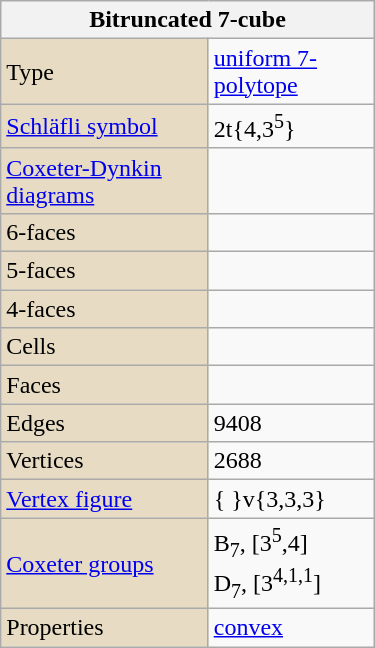<table class="wikitable" align="right" style="margin-left:10px" width="250">
<tr>
<th bgcolor=#e7dcc3 colspan=2>Bitruncated 7-cube</th>
</tr>
<tr>
<td bgcolor=#e7dcc3>Type</td>
<td><a href='#'>uniform 7-polytope</a></td>
</tr>
<tr>
<td bgcolor=#e7dcc3><a href='#'>Schläfli symbol</a></td>
<td>2t{4,3<sup>5</sup>}</td>
</tr>
<tr>
<td bgcolor=#e7dcc3><a href='#'>Coxeter-Dynkin diagrams</a></td>
<td><br></td>
</tr>
<tr>
<td bgcolor=#e7dcc3>6-faces</td>
<td></td>
</tr>
<tr>
<td bgcolor=#e7dcc3>5-faces</td>
<td></td>
</tr>
<tr>
<td bgcolor=#e7dcc3>4-faces</td>
<td></td>
</tr>
<tr>
<td bgcolor=#e7dcc3>Cells</td>
<td></td>
</tr>
<tr>
<td bgcolor=#e7dcc3>Faces</td>
<td></td>
</tr>
<tr>
<td bgcolor=#e7dcc3>Edges</td>
<td>9408</td>
</tr>
<tr>
<td bgcolor=#e7dcc3>Vertices</td>
<td>2688</td>
</tr>
<tr>
<td bgcolor=#e7dcc3><a href='#'>Vertex figure</a></td>
<td>{ }v{3,3,3}</td>
</tr>
<tr>
<td bgcolor=#e7dcc3><a href='#'>Coxeter groups</a></td>
<td>B<sub>7</sub>, [3<sup>5</sup>,4]<br>D<sub>7</sub>, [3<sup>4,1,1</sup>]</td>
</tr>
<tr>
<td bgcolor=#e7dcc3>Properties</td>
<td><a href='#'>convex</a></td>
</tr>
</table>
